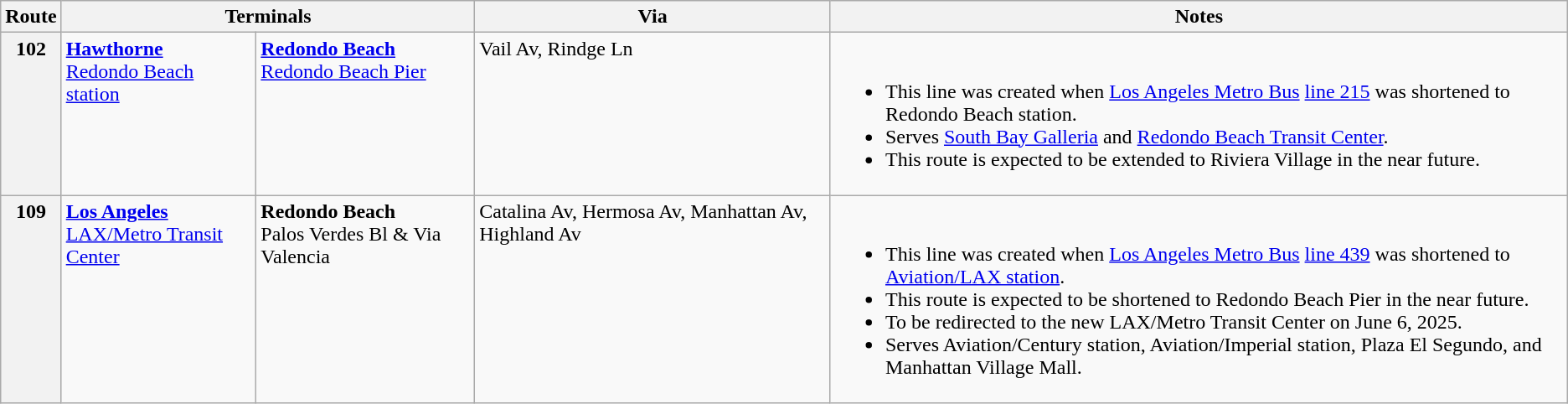<table class="wikitable">
<tr>
<th>Route</th>
<th colspan="2">Terminals</th>
<th>Via</th>
<th>Notes</th>
</tr>
<tr>
<th style="vertical-align:top">102<br></th>
<td style="vertical-align:top"><strong><a href='#'>Hawthorne</a></strong><br><a href='#'>Redondo Beach station</a></td>
<td style="vertical-align:top"><strong><a href='#'>Redondo Beach</a></strong><br><a href='#'>Redondo Beach Pier</a></td>
<td style="vertical-align:top">Vail Av, Rindge Ln</td>
<td><br><ul><li>This line was created when <a href='#'>Los Angeles Metro Bus</a> <a href='#'>line 215</a> was shortened to Redondo Beach station.</li><li>Serves <a href='#'>South Bay Galleria</a> and <a href='#'>Redondo Beach Transit Center</a>.</li><li>This route is expected to be extended to Riviera Village in the near future.</li></ul></td>
</tr>
<tr>
<th style="vertical-align:top">109<br></th>
<td style="vertical-align:top"><strong><a href='#'>Los Angeles</a></strong><br><a href='#'>LAX/Metro Transit Center</a></td>
<td style="vertical-align:top"><strong>Redondo Beach</strong><br>Palos Verdes Bl & Via Valencia</td>
<td style="vertical-align:top">Catalina Av, Hermosa Av, Manhattan Av, Highland Av</td>
<td><br><ul><li>This line was created when <a href='#'>Los Angeles Metro Bus</a> <a href='#'>line 439</a> was shortened to <a href='#'>Aviation/LAX station</a>.</li><li>This route is expected to be shortened to Redondo Beach Pier in the near future.</li><li>To be redirected to the new LAX/Metro Transit Center on June 6, 2025.</li><li>Serves Aviation/Century station, Aviation/Imperial station, Plaza El Segundo, and Manhattan Village Mall.</li></ul></td>
</tr>
</table>
